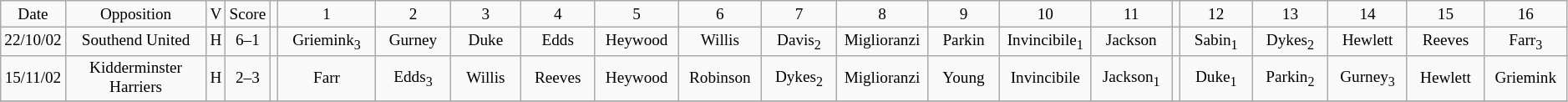<table class="wikitable" style="font-size: 80%; text-align: center;">
<tr style="text-align:center;">
<td style="width:10px; ">Date</td>
<td style="width:150px; ">Opposition</td>
<td style="width:5px; ">V</td>
<td style="width:5px; ">Score</td>
<td style="width:1px; text-align:center;"></td>
<td style="width:95px; ">1</td>
<td style="width:75px; ">2</td>
<td style="width:75px; ">3</td>
<td style="width:75px; ">4</td>
<td style="width:75px; ">5</td>
<td style="width:75px; ">6</td>
<td style="width:75px; ">7</td>
<td style="width:75px; ">8</td>
<td style="width:75px; ">9</td>
<td style="width:75px; ">10</td>
<td style="width:75px; ">11</td>
<td style="width:1px; text-align:center;"></td>
<td style="width:75px; ">12</td>
<td style="width:75px; ">13</td>
<td style="width:75px; ">14</td>
<td style="width:75px; ">15</td>
<td style="width:75px; ">16</td>
</tr>
<tr>
<td>22/10/02</td>
<td>Southend United</td>
<td>H</td>
<td>6–1</td>
<td></td>
<td>Griemink<sub>3</sub></td>
<td>Gurney</td>
<td>Duke</td>
<td>Edds</td>
<td>Heywood</td>
<td>Willis</td>
<td>Davis<sub>2</sub></td>
<td>Miglioranzi</td>
<td>Parkin</td>
<td>Invincibile<sub>1</sub></td>
<td>Jackson</td>
<td></td>
<td>Sabin<sub>1</sub></td>
<td>Dykes<sub>2</sub></td>
<td>Hewlett</td>
<td>Reeves</td>
<td>Farr<sub>3</sub></td>
</tr>
<tr>
<td>15/11/02</td>
<td>Kidderminster Harriers</td>
<td>H</td>
<td>2–3</td>
<td></td>
<td>Farr</td>
<td>Edds<sub>3</sub></td>
<td>Willis</td>
<td>Reeves</td>
<td>Heywood</td>
<td>Robinson</td>
<td>Dykes<sub>2</sub></td>
<td>Miglioranzi</td>
<td>Young</td>
<td>Invincibile</td>
<td>Jackson<sub>1</sub></td>
<td></td>
<td>Duke<sub>1</sub></td>
<td>Parkin<sub>2</sub></td>
<td>Gurney<sub>3</sub></td>
<td>Hewlett</td>
<td>Griemink</td>
</tr>
<tr>
</tr>
</table>
